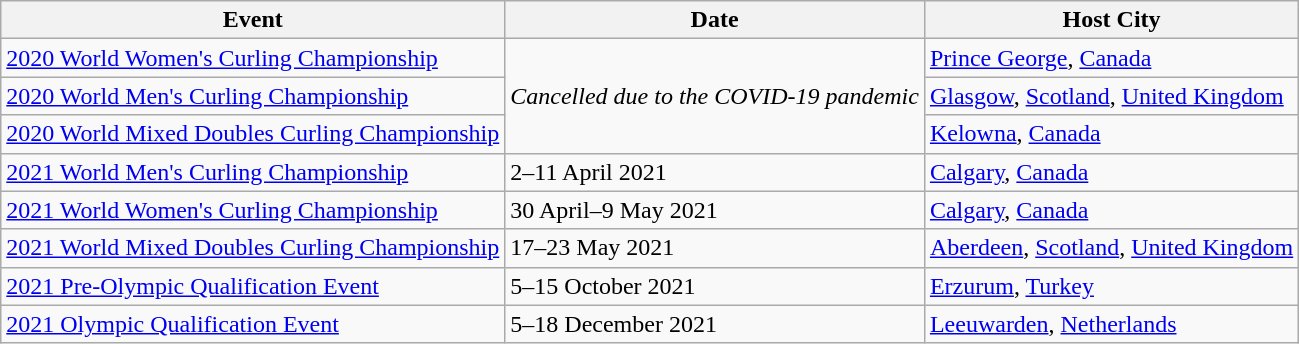<table class="wikitable">
<tr>
<th>Event</th>
<th>Date</th>
<th>Host City</th>
</tr>
<tr>
<td><a href='#'>2020 World Women's Curling Championship</a></td>
<td align="center" rowspan="3"><em>Cancelled due to the COVID-19 pandemic</em></td>
<td> <a href='#'>Prince George</a>, <a href='#'>Canada</a></td>
</tr>
<tr>
<td><a href='#'>2020 World Men's Curling Championship</a></td>
<td> <a href='#'>Glasgow</a>, <a href='#'>Scotland</a>, <a href='#'>United Kingdom</a></td>
</tr>
<tr>
<td><a href='#'>2020 World Mixed Doubles Curling Championship</a></td>
<td> <a href='#'>Kelowna</a>, <a href='#'>Canada</a></td>
</tr>
<tr>
<td><a href='#'>2021 World Men's Curling Championship</a></td>
<td>2–11 April 2021</td>
<td> <a href='#'>Calgary</a>, <a href='#'>Canada</a></td>
</tr>
<tr>
<td><a href='#'>2021 World Women's Curling Championship</a></td>
<td>30 April–9 May 2021</td>
<td> <a href='#'>Calgary</a>, <a href='#'>Canada</a></td>
</tr>
<tr>
<td><a href='#'>2021 World Mixed Doubles Curling Championship</a></td>
<td>17–23 May 2021</td>
<td> <a href='#'>Aberdeen</a>, <a href='#'>Scotland</a>, <a href='#'>United Kingdom</a></td>
</tr>
<tr>
<td><a href='#'>2021 Pre-Olympic Qualification Event</a></td>
<td>5–15 October 2021</td>
<td> <a href='#'>Erzurum</a>, <a href='#'>Turkey</a></td>
</tr>
<tr>
<td><a href='#'>2021 Olympic Qualification Event</a></td>
<td>5–18 December 2021</td>
<td> <a href='#'>Leeuwarden</a>, <a href='#'>Netherlands</a></td>
</tr>
</table>
